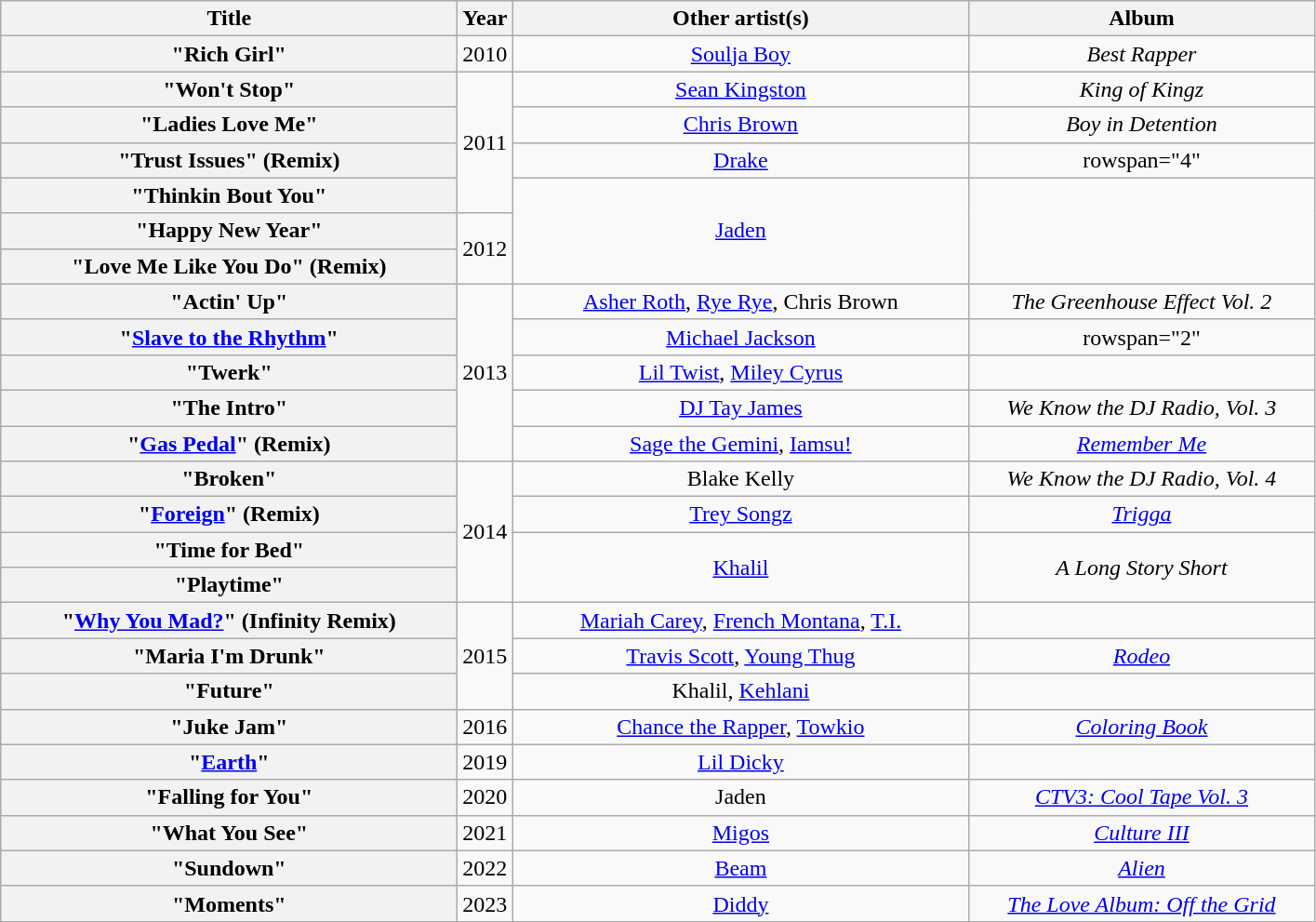<table class="wikitable plainrowheaders" style="text-align:center;">
<tr>
<th scope="col" style="width:20em;">Title</th>
<th scope="col" style="width:1em;">Year</th>
<th scope="col" style="width:20em;">Other artist(s)</th>
<th scope="col" style="width:15em;">Album</th>
</tr>
<tr>
<th scope="row">"Rich Girl"</th>
<td>2010</td>
<td><a href='#'>Soulja Boy</a></td>
<td><em>Best Rapper</em></td>
</tr>
<tr>
<th scope="row">"Won't Stop"</th>
<td rowspan="4">2011</td>
<td><a href='#'>Sean Kingston</a></td>
<td><em>King of Kingz</em></td>
</tr>
<tr>
<th scope="row">"Ladies Love Me"</th>
<td><a href='#'>Chris Brown</a></td>
<td><em>Boy in Detention</em></td>
</tr>
<tr>
<th scope="row">"Trust Issues" (Remix)</th>
<td><a href='#'>Drake</a></td>
<td>rowspan="4" </td>
</tr>
<tr>
<th scope="row">"Thinkin Bout You"</th>
<td rowspan="3"><a href='#'>Jaden</a></td>
</tr>
<tr>
<th scope="row">"Happy New Year"</th>
<td rowspan="2">2012</td>
</tr>
<tr>
<th scope="row">"Love Me Like You Do" (Remix)</th>
</tr>
<tr>
<th scope="row">"Actin' Up"</th>
<td rowspan="5">2013</td>
<td><a href='#'>Asher Roth</a>, <a href='#'>Rye Rye</a>, Chris Brown</td>
<td><em>The Greenhouse Effect Vol. 2</em></td>
</tr>
<tr>
<th scope="row">"<a href='#'>Slave to the Rhythm</a>"</th>
<td><a href='#'>Michael Jackson</a></td>
<td>rowspan="2" </td>
</tr>
<tr>
<th scope="row">"Twerk"</th>
<td><a href='#'>Lil Twist</a>, <a href='#'>Miley Cyrus</a></td>
</tr>
<tr>
<th scope="row">"The Intro"</th>
<td><a href='#'>DJ Tay James</a></td>
<td><em>We Know the DJ Radio, Vol. 3</em></td>
</tr>
<tr>
<th scope="row">"<a href='#'>Gas Pedal</a>" (Remix)</th>
<td><a href='#'>Sage the Gemini</a>, <a href='#'>Iamsu!</a></td>
<td><em><a href='#'>Remember Me</a></em></td>
</tr>
<tr>
<th scope="row">"Broken"</th>
<td rowspan="4">2014</td>
<td>Blake Kelly</td>
<td><em>We Know the DJ Radio, Vol. 4</em></td>
</tr>
<tr>
<th scope="row">"<a href='#'>Foreign</a>" (Remix)</th>
<td><a href='#'>Trey Songz</a></td>
<td><em><a href='#'>Trigga</a></em></td>
</tr>
<tr>
<th scope="row">"Time for Bed"</th>
<td rowspan="2"><a href='#'>Khalil</a></td>
<td rowspan="2"><em>A Long Story Short</em></td>
</tr>
<tr>
<th scope="row">"Playtime"</th>
</tr>
<tr>
<th scope="row">"<a href='#'>Why You Mad?</a>" (Infinity Remix)</th>
<td rowspan="3">2015</td>
<td><a href='#'>Mariah Carey</a>, <a href='#'>French Montana</a>, <a href='#'>T.I.</a></td>
<td></td>
</tr>
<tr>
<th scope="row">"Maria I'm Drunk"</th>
<td><a href='#'>Travis Scott</a>, <a href='#'>Young Thug</a></td>
<td><em><a href='#'>Rodeo</a></em></td>
</tr>
<tr>
<th scope="row">"Future"</th>
<td>Khalil, <a href='#'>Kehlani</a></td>
<td></td>
</tr>
<tr>
<th scope="row">"Juke Jam"</th>
<td>2016</td>
<td><a href='#'>Chance the Rapper</a>, <a href='#'>Towkio</a></td>
<td><em><a href='#'>Coloring Book</a></em></td>
</tr>
<tr>
<th scope="row">"<a href='#'>Earth</a>"</th>
<td>2019</td>
<td><a href='#'>Lil Dicky</a></td>
<td></td>
</tr>
<tr>
<th scope="row">"Falling for You"</th>
<td>2020</td>
<td>Jaden</td>
<td><em><a href='#'>CTV3: Cool Tape Vol. 3</a></em></td>
</tr>
<tr>
<th scope="row">"What You See"</th>
<td>2021</td>
<td><a href='#'>Migos</a></td>
<td><em><a href='#'>Culture III</a></em></td>
</tr>
<tr>
<th scope="row">"Sundown"</th>
<td>2022</td>
<td><a href='#'>Beam</a></td>
<td><em><a href='#'>Alien</a></em></td>
</tr>
<tr>
<th scope="row">"Moments"</th>
<td>2023</td>
<td><a href='#'>Diddy</a></td>
<td><em><a href='#'>The Love Album: Off the Grid</a></em></td>
</tr>
</table>
